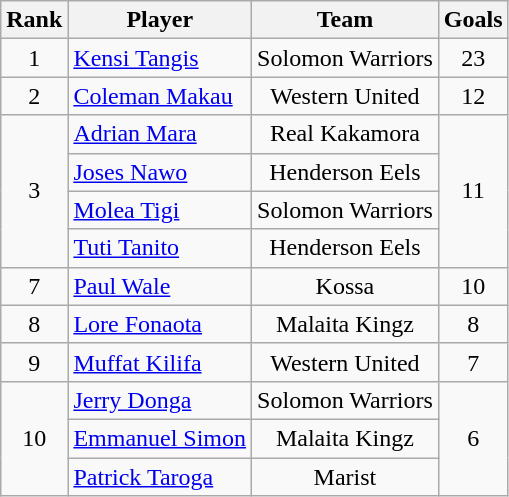<table class="wikitable" style="text-align:center;">
<tr>
<th>Rank</th>
<th>Player</th>
<th>Team</th>
<th>Goals</th>
</tr>
<tr>
<td>1</td>
<td align=left> <a href='#'>Kensi Tangis</a></td>
<td>Solomon Warriors</td>
<td>23</td>
</tr>
<tr>
<td>2</td>
<td align=left> <a href='#'>Coleman Makau</a></td>
<td>Western United</td>
<td>12</td>
</tr>
<tr>
<td rowspan=4>3</td>
<td align=left> <a href='#'>Adrian Mara</a></td>
<td>Real Kakamora</td>
<td rowspan=4>11</td>
</tr>
<tr>
<td align=left> <a href='#'>Joses Nawo</a></td>
<td>Henderson Eels</td>
</tr>
<tr>
<td align=left> <a href='#'>Molea Tigi</a></td>
<td>Solomon Warriors</td>
</tr>
<tr>
<td align=left> <a href='#'>Tuti Tanito</a></td>
<td>Henderson Eels</td>
</tr>
<tr>
<td>7</td>
<td align=left> <a href='#'>Paul Wale</a></td>
<td>Kossa</td>
<td>10</td>
</tr>
<tr>
<td>8</td>
<td align=left> <a href='#'>Lore Fonaota</a></td>
<td>Malaita Kingz</td>
<td>8</td>
</tr>
<tr>
<td>9</td>
<td align=left> <a href='#'>Muffat Kilifa</a></td>
<td>Western United</td>
<td>7</td>
</tr>
<tr>
<td rowspan=3>10</td>
<td align=left> <a href='#'>Jerry Donga</a></td>
<td>Solomon Warriors</td>
<td rowspan=3>6</td>
</tr>
<tr>
<td align=left> <a href='#'>Emmanuel Simon</a></td>
<td>Malaita Kingz</td>
</tr>
<tr>
<td align=left> <a href='#'>Patrick Taroga</a></td>
<td>Marist</td>
</tr>
</table>
